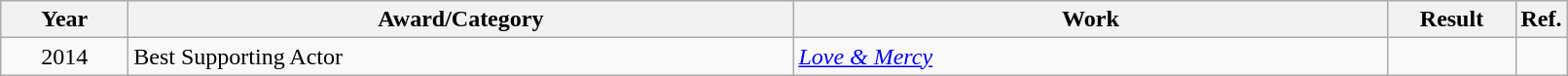<table class=wikitable>
<tr>
<th scope="col" style="width:5em;">Year</th>
<th scope="col" style="width:28em;">Award/Category</th>
<th scope="col" style="width:25em;">Work</th>
<th scope="col" style="width:5em;">Result</th>
<th>Ref.</th>
</tr>
<tr>
<td style="text-align:center;">2014</td>
<td>Best Supporting Actor</td>
<td><em><a href='#'>Love & Mercy</a></em></td>
<td></td>
<td></td>
</tr>
</table>
